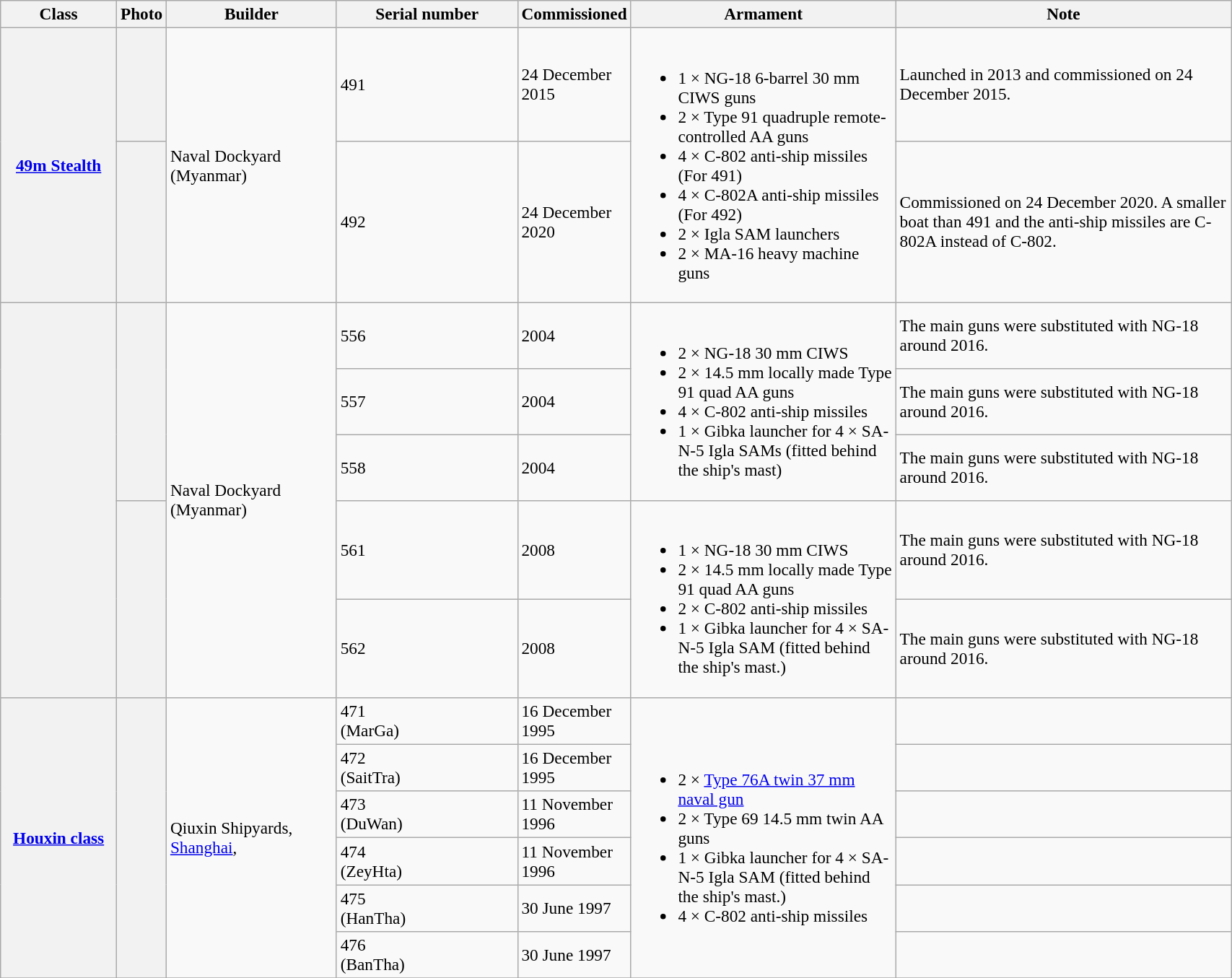<table class="wikitable" style="font-size:97%; width:90%">
<tr>
<th width="100">Class</th>
<th>Photo</th>
<th width="150">Builder</th>
<th width="160">Serial number</th>
<th width="50">Commissioned</th>
<th>Armament</th>
<th>Note</th>
</tr>
<tr>
<th rowspan="2"><a href='#'>49m Stealth</a></th>
<th rowspan="1"></th>
<td rowspan="2">Naval Dockyard (Myanmar) </td>
<td>491</td>
<td>24 December 2015</td>
<td rowspan="2"><br><ul><li>1 × NG-18 6-barrel 30 mm CIWS guns</li><li>2 × Type 91 quadruple remote-controlled AA guns</li><li>4 × C-802 anti-ship missiles (For 491)</li><li>4 × C-802A anti-ship missiles (For 492)</li><li>2 × Igla SAM launchers</li><li>2 × MA-16 heavy machine guns</li></ul></td>
<td>Launched in 2013 and commissioned on 24 December 2015.</td>
</tr>
<tr>
<th rowspan="1"></th>
<td>492</td>
<td>24 December 2020</td>
<td>Commissioned on 24 December 2020. A smaller boat than 491 and the anti-ship missiles are C-802A instead of C-802.</td>
</tr>
<tr>
<th rowspan="5"></th>
<th rowspan="3"></th>
<td rowspan="5">Naval Dockyard (Myanmar) </td>
<td>556</td>
<td>2004</td>
<td rowspan="3"><br><ul><li>2 × NG-18 30 mm CIWS</li><li>2 × 14.5 mm locally made Type 91 quad AA guns</li><li>4 × C-802 anti-ship missiles</li><li>1 × Gibka launcher for 4 × SA-N-5 Igla SAMs (fitted behind the ship's mast)</li></ul></td>
<td>The main guns were substituted with NG-18 around 2016.</td>
</tr>
<tr>
<td>557</td>
<td>2004</td>
<td>The main guns were substituted with NG-18 around 2016.</td>
</tr>
<tr>
<td>558</td>
<td>2004</td>
<td>The main guns were substituted with NG-18 around 2016.</td>
</tr>
<tr>
<th rowspan="2"></th>
<td>561</td>
<td>2008</td>
<td rowspan="2"><br><ul><li>1 × NG-18 30 mm CIWS</li><li>2 × 14.5 mm locally made Type 91 quad AA guns</li><li>2 × C-802 anti-ship missiles</li><li>1 × Gibka launcher for 4 × SA-N-5 Igla SAM (fitted behind the ship's mast.)</li></ul></td>
<td>The main guns were substituted with NG-18 around 2016.</td>
</tr>
<tr>
<td>562</td>
<td>2008</td>
<td>The main guns were substituted with NG-18 around 2016.</td>
</tr>
<tr>
<th rowspan="6"><a href='#'>Houxin class</a></th>
<th rowspan="6"></th>
<td rowspan="6">Qiuxin Shipyards, <a href='#'>Shanghai</a>, </td>
<td>471<br>(MarGa)</td>
<td>16 December 1995</td>
<td rowspan="6"><br><ul><li>2 × <a href='#'>Type 76A twin 37 mm naval gun</a></li><li>2 × Type 69 14.5 mm twin AA guns</li><li>1 × Gibka launcher for 4 × SA-N-5 Igla SAM (fitted behind the ship's mast.)</li><li>4 × C-802 anti-ship missiles</li></ul></td>
<td></td>
</tr>
<tr>
<td>472<br>(SaitTra)</td>
<td>16 December 1995</td>
<td></td>
</tr>
<tr>
<td>473<br>(DuWan)</td>
<td>11 November 1996</td>
<td></td>
</tr>
<tr>
<td>474<br>(ZeyHta)</td>
<td>11 November 1996</td>
<td></td>
</tr>
<tr>
<td>475<br>(HanTha)</td>
<td>30 June 1997</td>
<td></td>
</tr>
<tr>
<td>476<br>(BanTha)</td>
<td>30 June 1997</td>
<td></td>
</tr>
<tr>
</tr>
</table>
